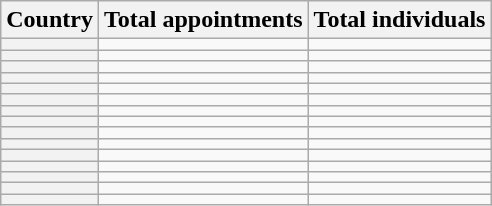<table class="sortable wikitable plainrowheaders">
<tr>
<th>Country</th>
<th>Total appointments</th>
<th>Total individuals</th>
</tr>
<tr>
<th scope="row"></th>
<td style="text-align:center;"></td>
<td style="text-align:center;"></td>
</tr>
<tr>
<th scope="row"></th>
<td style="text-align:center;"></td>
<td style="text-align:center;"></td>
</tr>
<tr>
<th scope="row"></th>
<td style="text-align:center;"></td>
<td style="text-align:center;"></td>
</tr>
<tr>
<th scope="row"></th>
<td style="text-align:center;"></td>
<td style="text-align:center;"></td>
</tr>
<tr>
<th scope="row"></th>
<td style="text-align:center;"></td>
<td style="text-align:center;"></td>
</tr>
<tr>
<th scope="row"></th>
<td style="text-align:center;"></td>
<td style="text-align:center;"></td>
</tr>
<tr>
<th scope="row"></th>
<td style="text-align:center;"></td>
<td style="text-align:center;"></td>
</tr>
<tr>
<th scope="row"></th>
<td style="text-align:center;"></td>
<td style="text-align:center;"></td>
</tr>
<tr>
<th scope="row"></th>
<td style="text-align:center;"></td>
<td style="text-align:center;"></td>
</tr>
<tr>
<th scope="row"></th>
<td style="text-align:center;"></td>
<td style="text-align:center;"></td>
</tr>
<tr>
<th scope="row"></th>
<td style="text-align:center;"></td>
<td style="text-align:center;"></td>
</tr>
<tr>
<th scope="row"></th>
<td style="text-align:center;"></td>
<td style="text-align:center;"></td>
</tr>
<tr>
<th scope="row"></th>
<td style="text-align:center;"></td>
<td style="text-align:center;"></td>
</tr>
<tr>
<th scope="row"></th>
<td style="text-align:center;"></td>
<td style="text-align:center;"></td>
</tr>
<tr>
<th scope="row"></th>
<td style="text-align:center;"></td>
<td style="text-align:center;"></td>
</tr>
</table>
